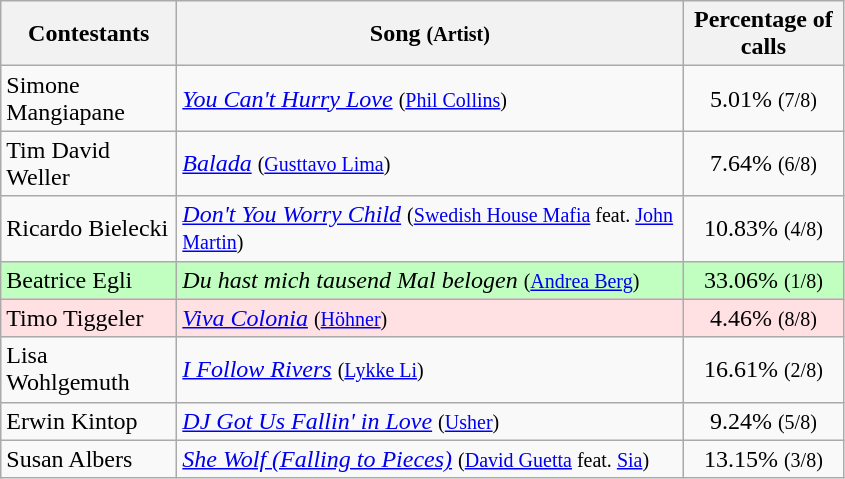<table class="wikitable">
<tr>
<th style="width:110px;">Contestants</th>
<th style="width:330px;">Song <small>(Artist)</small></th>
<th style="width:100px;">Percentage of calls</th>
</tr>
<tr>
<td align="left">Simone Mangiapane</td>
<td align="left"><em><a href='#'>You Can't Hurry Love</a></em> <small>(<a href='#'>Phil Collins</a>)</small></td>
<td style="text-align:center;">5.01% <small>(7/8)</small></td>
</tr>
<tr>
<td align="left">Tim David Weller</td>
<td align="left"><em><a href='#'>Balada</a></em> <small>(<a href='#'>Gusttavo Lima</a>)</small></td>
<td style="text-align:center;">7.64% <small>(6/8)</small></td>
</tr>
<tr>
<td align="left">Ricardo Bielecki</td>
<td align="left"><em><a href='#'>Don't You Worry Child</a></em> <small>(<a href='#'>Swedish House Mafia</a> feat. <a href='#'>John Martin</a>)</small></td>
<td style="text-align:center;">10.83% <small>(4/8)</small></td>
</tr>
<tr style="background:#c1ffc1;">
<td align="left">Beatrice Egli</td>
<td align="left"><em>Du hast mich tausend Mal belogen</em> <small>(<a href='#'>Andrea Berg</a>)</small></td>
<td style="text-align:center;">33.06% <small>(1/8)</small></td>
</tr>
<tr bgcolor="#FFE1E4">
<td align="left">Timo Tiggeler</td>
<td align="left"><em><a href='#'>Viva Colonia</a></em> <small>(<a href='#'>Höhner</a>)</small></td>
<td style="text-align:center;">4.46% <small>(8/8)</small></td>
</tr>
<tr>
<td align="left">Lisa Wohlgemuth</td>
<td align="left"><em><a href='#'>I Follow Rivers</a></em> <small>(<a href='#'>Lykke Li</a>)</small></td>
<td style="text-align:center;">16.61% <small>(2/8)</small></td>
</tr>
<tr>
<td align="left">Erwin Kintop</td>
<td align="left"><em><a href='#'>DJ Got Us Fallin' in Love</a></em> <small>(<a href='#'>Usher</a>)</small></td>
<td style="text-align:center;">9.24% <small>(5/8)</small></td>
</tr>
<tr>
<td align="left">Susan Albers</td>
<td align="left"><em><a href='#'>She Wolf (Falling to Pieces)</a></em> <small>(<a href='#'>David Guetta</a> feat. <a href='#'>Sia</a>)</small></td>
<td style="text-align:center;">13.15% <small>(3/8)</small></td>
</tr>
</table>
